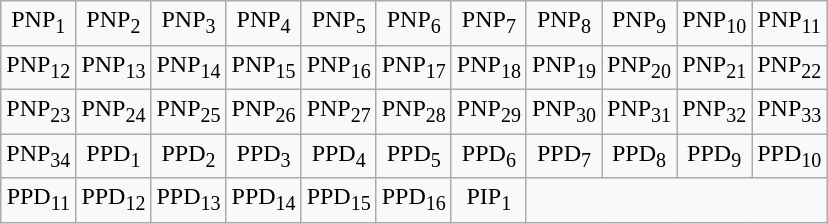<table class="wikitable" style="text-align:center" width="500px">
<tr>
<td>PNP<sub>1</sub></td>
<td>PNP<sub>2</sub></td>
<td>PNP<sub>3</sub></td>
<td>PNP<sub>4</sub></td>
<td>PNP<sub>5</sub></td>
<td>PNP<sub>6</sub></td>
<td>PNP<sub>7</sub></td>
<td>PNP<sub>8</sub></td>
<td>PNP<sub>9</sub></td>
<td>PNP<sub>10</sub></td>
<td>PNP<sub>11</sub></td>
</tr>
<tr>
<td>PNP<sub>12</sub></td>
<td>PNP<sub>13</sub></td>
<td>PNP<sub>14</sub></td>
<td>PNP<sub>15</sub></td>
<td>PNP<sub>16</sub></td>
<td>PNP<sub>17</sub></td>
<td>PNP<sub>18</sub></td>
<td>PNP<sub>19</sub></td>
<td>PNP<sub>20</sub></td>
<td>PNP<sub>21</sub></td>
<td>PNP<sub>22</sub></td>
</tr>
<tr>
<td>PNP<sub>23</sub></td>
<td>PNP<sub>24</sub></td>
<td>PNP<sub>25</sub></td>
<td>PNP<sub>26</sub></td>
<td>PNP<sub>27</sub></td>
<td>PNP<sub>28</sub></td>
<td>PNP<sub>29</sub></td>
<td>PNP<sub>30</sub></td>
<td>PNP<sub>31</sub></td>
<td>PNP<sub>32</sub></td>
<td>PNP<sub>33</sub></td>
</tr>
<tr>
<td>PNP<sub>34</sub></td>
<td>PPD<sub>1</sub></td>
<td>PPD<sub>2</sub></td>
<td>PPD<sub>3</sub></td>
<td>PPD<sub>4</sub></td>
<td>PPD<sub>5</sub></td>
<td>PPD<sub>6</sub></td>
<td>PPD<sub>7</sub></td>
<td>PPD<sub>8</sub></td>
<td>PPD<sub>9</sub></td>
<td>PPD<sub>10</sub></td>
</tr>
<tr>
<td>PPD<sub>11</sub></td>
<td>PPD<sub>12</sub></td>
<td>PPD<sub>13</sub></td>
<td>PPD<sub>14</sub></td>
<td>PPD<sub>15</sub></td>
<td>PPD<sub>16</sub></td>
<td>PIP<sub>1</sub></td>
</tr>
</table>
